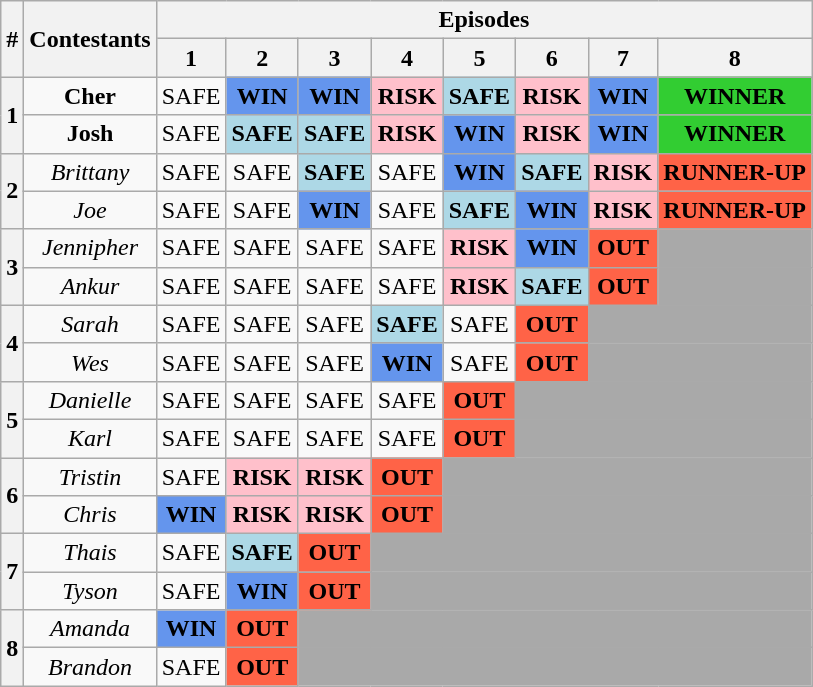<table class="wikitable" style="text-align:center">
<tr>
<th rowspan=2>#</th>
<th rowspan=2>Contestants</th>
<th colspan=8>Episodes</th>
</tr>
<tr>
<th>1</th>
<th>2</th>
<th>3</th>
<th>4</th>
<th>5</th>
<th>6</th>
<th>7</th>
<th>8</th>
</tr>
<tr>
<th rowspan=2>1</th>
<td><strong>Cher</strong></td>
<td>SAFE</td>
<td style="background:cornflowerblue;"><strong>WIN</strong></td>
<td style="background:cornflowerblue;"><strong>WIN</strong></td>
<td style="background:pink;"><strong>RISK</strong></td>
<td style="background:lightblue;"><strong>SAFE</strong></td>
<td style="background:pink;"><strong>RISK</strong></td>
<td style="background:cornflowerblue;"><strong>WIN </strong></td>
<td style="background:limegreen;"><strong>WINNER</strong></td>
</tr>
<tr>
<td><strong>Josh</strong></td>
<td>SAFE</td>
<td style="background:lightblue;"><strong>SAFE</strong></td>
<td style="background:lightblue;"><strong>SAFE</strong></td>
<td style="background:pink;"><strong>RISK</strong></td>
<td style="background:cornflowerblue;"><strong>WIN</strong></td>
<td style="background:pink;"><strong>RISK</strong></td>
<td style="background:cornflowerblue;"><strong>WIN </strong></td>
<td style="background:limegreen;"><strong>WINNER</strong></td>
</tr>
<tr>
<th rowspan=2>2</th>
<td><em>Brittany</em></td>
<td>SAFE</td>
<td>SAFE</td>
<td style="background:lightblue;"><strong>SAFE </strong></td>
<td>SAFE</td>
<td style="background:cornflowerblue;"><strong>WIN</strong></td>
<td style="background:lightblue;"><strong>SAFE</strong></td>
<td style="background:pink;"><strong>RISK</strong></td>
<td style="background:tomato;"><strong>RUNNER-UP</strong></td>
</tr>
<tr>
<td><em>Joe</em></td>
<td>SAFE</td>
<td>SAFE</td>
<td style="background:cornflowerblue;"><strong>WIN</strong></td>
<td>SAFE</td>
<td style="background:lightblue;"><strong>SAFE </strong></td>
<td style="background:cornflowerblue;"><strong>WIN </strong></td>
<td style="background:pink;"><strong>RISK </strong></td>
<td style="background:tomato;"><strong>RUNNER-UP</strong></td>
</tr>
<tr>
<th rowspan=2>3</th>
<td><em>Jennipher</em></td>
<td>SAFE</td>
<td>SAFE</td>
<td>SAFE</td>
<td>SAFE</td>
<td style="background:pink;"><strong>RISK</strong></td>
<td style="background:cornflowerblue;"><strong>WIN</strong></td>
<td style="background:tomato;"><strong>OUT</strong></td>
<td style="background:darkgray;"></td>
</tr>
<tr>
<td><em>Ankur</em></td>
<td>SAFE</td>
<td>SAFE</td>
<td>SAFE</td>
<td>SAFE</td>
<td style="background:pink;"><strong>RISK </strong></td>
<td style="background:lightblue;"><strong>SAFE</strong></td>
<td style="background:tomato;"><strong>OUT</strong></td>
<td style="background:darkgray;"></td>
</tr>
<tr>
<th rowspan=2>4</th>
<td><em>Sarah</em></td>
<td>SAFE</td>
<td>SAFE</td>
<td>SAFE</td>
<td style="background:lightblue;"><strong>SAFE</strong></td>
<td>SAFE</td>
<td style="background:tomato;"><strong>OUT</strong></td>
<td style="background:darkgray;" colspan="4"></td>
</tr>
<tr>
<td><em>Wes</em></td>
<td>SAFE</td>
<td>SAFE</td>
<td>SAFE</td>
<td style="background:cornflowerblue;"><strong>WIN </strong></td>
<td>SAFE</td>
<td style="background:tomato;"><strong>OUT</strong></td>
<td style="background:darkgray;" colspan="4"></td>
</tr>
<tr>
<th rowspan=2>5</th>
<td><em>Danielle</em></td>
<td>SAFE</td>
<td>SAFE</td>
<td>SAFE</td>
<td>SAFE</td>
<td style="background:tomato;"><strong>OUT</strong></td>
<td style="background:darkgray;" colspan="5"></td>
</tr>
<tr>
<td><em>Karl</em></td>
<td>SAFE</td>
<td>SAFE</td>
<td>SAFE</td>
<td>SAFE</td>
<td style="background:tomato;"><strong>OUT</strong></td>
<td style="background:darkgray;" colspan="5"></td>
</tr>
<tr>
<th rowspan=2>6</th>
<td><em>Tristin</em></td>
<td>SAFE</td>
<td style="background:pink;"><strong>RISK</strong></td>
<td style="background:pink;"><strong>RISK</strong></td>
<td style="background:tomato;"><strong>OUT</strong></td>
<td style="background:darkgray;" colspan="6"></td>
</tr>
<tr>
<td><em>Chris</em></td>
<td style="background:cornflowerblue;"><strong>WIN</strong></td>
<td style="background:pink;"><strong>RISK </strong></td>
<td style="background:pink;"><strong>RISK</strong></td>
<td style="background:tomato;"><strong>OUT</strong></td>
<td style="background:darkgray;" colspan="6"></td>
</tr>
<tr>
<th rowspan=2>7</th>
<td><em>Thais</em></td>
<td>SAFE</td>
<td style="background:lightblue;"><strong>SAFE</strong></td>
<td style="background:tomato;"><strong>OUT</strong></td>
<td style="background:darkgray;" colspan="7"></td>
</tr>
<tr>
<td><em>Tyson</em></td>
<td>SAFE</td>
<td style="background:cornflowerblue;"><strong>WIN</strong></td>
<td style="background:tomato;"><strong>OUT</strong></td>
<td style="background:darkgray;" colspan="7"></td>
</tr>
<tr>
<th rowspan=2>8</th>
<td><em>Amanda</em></td>
<td style="background:cornflowerblue;"><strong>WIN</strong></td>
<td style="background:tomato;"><strong>OUT</strong></td>
<td style="background:darkgray;" colspan="8"></td>
</tr>
<tr>
<td><em>Brandon</em></td>
<td>SAFE</td>
<td style="background:tomato;"><strong>OUT</strong></td>
<td style="background:darkgray;" colspan="8"></td>
</tr>
</table>
